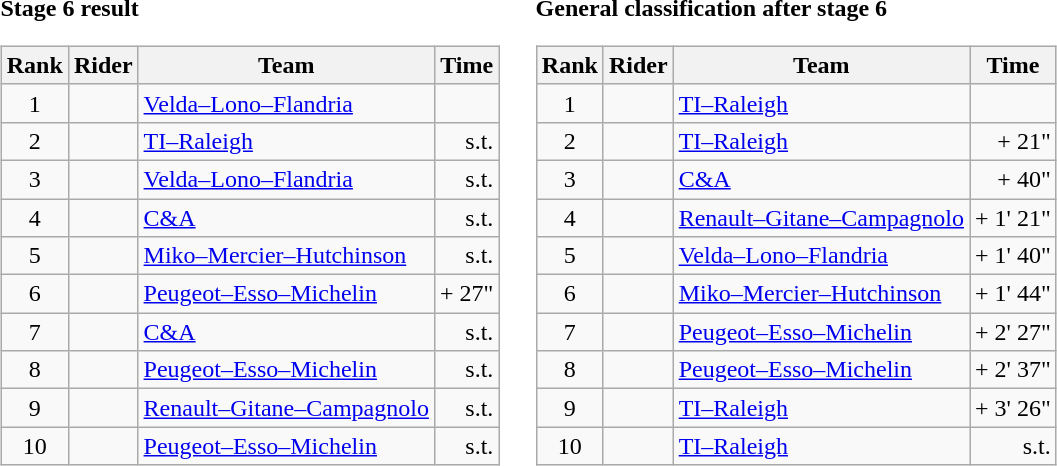<table>
<tr>
<td><strong>Stage 6 result</strong><br><table class="wikitable">
<tr>
<th scope="col">Rank</th>
<th scope="col">Rider</th>
<th scope="col">Team</th>
<th scope="col">Time</th>
</tr>
<tr>
<td style="text-align:center;">1</td>
<td></td>
<td><a href='#'>Velda–Lono–Flandria</a></td>
<td style="text-align:right;"></td>
</tr>
<tr>
<td style="text-align:center;">2</td>
<td></td>
<td><a href='#'>TI–Raleigh</a></td>
<td style="text-align:right;">s.t.</td>
</tr>
<tr>
<td style="text-align:center;">3</td>
<td></td>
<td><a href='#'>Velda–Lono–Flandria</a></td>
<td style="text-align:right;">s.t.</td>
</tr>
<tr>
<td style="text-align:center;">4</td>
<td></td>
<td><a href='#'>C&A</a></td>
<td style="text-align:right;">s.t.</td>
</tr>
<tr>
<td style="text-align:center;">5</td>
<td></td>
<td><a href='#'>Miko–Mercier–Hutchinson</a></td>
<td style="text-align:right;">s.t.</td>
</tr>
<tr>
<td style="text-align:center;">6</td>
<td></td>
<td><a href='#'>Peugeot–Esso–Michelin</a></td>
<td style="text-align:right;">+ 27"</td>
</tr>
<tr>
<td style="text-align:center;">7</td>
<td></td>
<td><a href='#'>C&A</a></td>
<td style="text-align:right;">s.t.</td>
</tr>
<tr>
<td style="text-align:center;">8</td>
<td></td>
<td><a href='#'>Peugeot–Esso–Michelin</a></td>
<td style="text-align:right;">s.t.</td>
</tr>
<tr>
<td style="text-align:center;">9</td>
<td></td>
<td><a href='#'>Renault–Gitane–Campagnolo</a></td>
<td style="text-align:right;">s.t.</td>
</tr>
<tr>
<td style="text-align:center;">10</td>
<td></td>
<td><a href='#'>Peugeot–Esso–Michelin</a></td>
<td style="text-align:right;">s.t.</td>
</tr>
</table>
</td>
<td></td>
<td><strong>General classification after stage 6</strong><br><table class="wikitable">
<tr>
<th scope="col">Rank</th>
<th scope="col">Rider</th>
<th scope="col">Team</th>
<th scope="col">Time</th>
</tr>
<tr>
<td style="text-align:center;">1</td>
<td> </td>
<td><a href='#'>TI–Raleigh</a></td>
<td style="text-align:right;"></td>
</tr>
<tr>
<td style="text-align:center;">2</td>
<td></td>
<td><a href='#'>TI–Raleigh</a></td>
<td style="text-align:right;">+ 21"</td>
</tr>
<tr>
<td style="text-align:center;">3</td>
<td></td>
<td><a href='#'>C&A</a></td>
<td style="text-align:right;">+ 40"</td>
</tr>
<tr>
<td style="text-align:center;">4</td>
<td></td>
<td><a href='#'>Renault–Gitane–Campagnolo</a></td>
<td style="text-align:right;">+ 1' 21"</td>
</tr>
<tr>
<td style="text-align:center;">5</td>
<td></td>
<td><a href='#'>Velda–Lono–Flandria</a></td>
<td style="text-align:right;">+ 1' 40"</td>
</tr>
<tr>
<td style="text-align:center;">6</td>
<td></td>
<td><a href='#'>Miko–Mercier–Hutchinson</a></td>
<td style="text-align:right;">+ 1' 44"</td>
</tr>
<tr>
<td style="text-align:center;">7</td>
<td></td>
<td><a href='#'>Peugeot–Esso–Michelin</a></td>
<td style="text-align:right;">+ 2' 27"</td>
</tr>
<tr>
<td style="text-align:center;">8</td>
<td></td>
<td><a href='#'>Peugeot–Esso–Michelin</a></td>
<td style="text-align:right;">+ 2' 37"</td>
</tr>
<tr>
<td style="text-align:center;">9</td>
<td></td>
<td><a href='#'>TI–Raleigh</a></td>
<td style="text-align:right;">+ 3' 26"</td>
</tr>
<tr>
<td style="text-align:center;">10</td>
<td></td>
<td><a href='#'>TI–Raleigh</a></td>
<td style="text-align:right;">s.t.</td>
</tr>
</table>
</td>
</tr>
</table>
